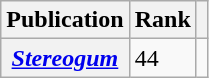<table class="wikitable plainrowheaders">
<tr>
<th scope="col">Publication</th>
<th scope="col">Rank</th>
<th scope="col"></th>
</tr>
<tr>
<th scope="row"><em><a href='#'>Stereogum</a></em></th>
<td>44</td>
<td></td>
</tr>
</table>
